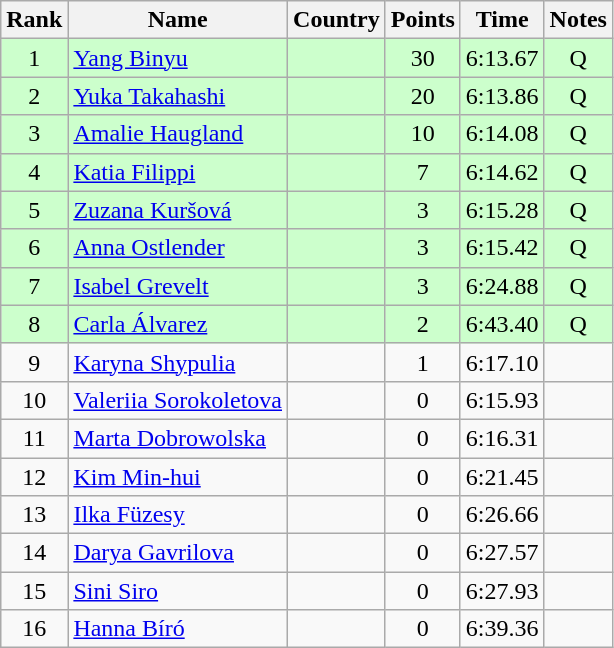<table class="wikitable sortable" style="text-align:center">
<tr>
<th>Rank</th>
<th>Name</th>
<th>Country</th>
<th>Points</th>
<th>Time</th>
<th>Notes</th>
</tr>
<tr bgcolor=ccffcc>
<td>1</td>
<td align=left><a href='#'>Yang Binyu</a></td>
<td align=left></td>
<td>30</td>
<td>6:13.67</td>
<td>Q</td>
</tr>
<tr bgcolor=ccffcc>
<td>2</td>
<td align=left><a href='#'>Yuka Takahashi</a></td>
<td align=left></td>
<td>20</td>
<td>6:13.86</td>
<td>Q</td>
</tr>
<tr bgcolor=ccffcc>
<td>3</td>
<td align=left><a href='#'>Amalie Haugland</a></td>
<td align=left></td>
<td>10</td>
<td>6:14.08</td>
<td>Q</td>
</tr>
<tr bgcolor=ccffcc>
<td>4</td>
<td align=left><a href='#'>Katia Filippi</a></td>
<td align=left></td>
<td>7</td>
<td>6:14.62</td>
<td>Q</td>
</tr>
<tr bgcolor=ccffcc>
<td>5</td>
<td align=left><a href='#'>Zuzana Kuršová</a></td>
<td align=left></td>
<td>3</td>
<td>6:15.28</td>
<td>Q</td>
</tr>
<tr bgcolor=ccffcc>
<td>6</td>
<td align=left><a href='#'>Anna Ostlender</a></td>
<td align=left></td>
<td>3</td>
<td>6:15.42</td>
<td>Q</td>
</tr>
<tr bgcolor=ccffcc>
<td>7</td>
<td align=left><a href='#'>Isabel Grevelt</a></td>
<td align=left></td>
<td>3</td>
<td>6:24.88</td>
<td>Q</td>
</tr>
<tr bgcolor=ccffcc>
<td>8</td>
<td align=left><a href='#'>Carla Álvarez</a></td>
<td align=left></td>
<td>2</td>
<td>6:43.40</td>
<td>Q</td>
</tr>
<tr>
<td>9</td>
<td align=left><a href='#'>Karyna Shypulia</a></td>
<td align=left></td>
<td>1</td>
<td>6:17.10</td>
<td></td>
</tr>
<tr>
<td>10</td>
<td align=left><a href='#'>Valeriia Sorokoletova</a></td>
<td align=left></td>
<td>0</td>
<td>6:15.93</td>
<td></td>
</tr>
<tr>
<td>11</td>
<td align=left><a href='#'>Marta Dobrowolska</a></td>
<td align=left></td>
<td>0</td>
<td>6:16.31</td>
<td></td>
</tr>
<tr>
<td>12</td>
<td align=left><a href='#'>Kim Min-hui</a></td>
<td align=left></td>
<td>0</td>
<td>6:21.45</td>
<td></td>
</tr>
<tr>
<td>13</td>
<td align=left><a href='#'>Ilka Füzesy</a></td>
<td align=left></td>
<td>0</td>
<td>6:26.66</td>
<td></td>
</tr>
<tr>
<td>14</td>
<td align=left><a href='#'>Darya Gavrilova</a></td>
<td align=left></td>
<td>0</td>
<td>6:27.57</td>
<td></td>
</tr>
<tr>
<td>15</td>
<td align=left><a href='#'>Sini Siro</a></td>
<td align=left></td>
<td>0</td>
<td>6:27.93</td>
<td></td>
</tr>
<tr>
<td>16</td>
<td align=left><a href='#'>Hanna Bíró</a></td>
<td align=left></td>
<td>0</td>
<td>6:39.36</td>
<td></td>
</tr>
</table>
